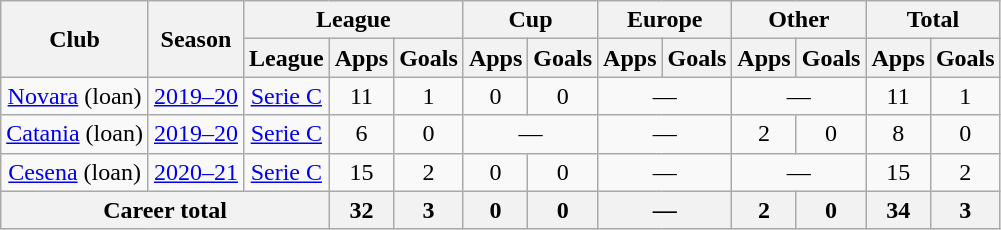<table class="wikitable" style="text-align: center;">
<tr>
<th rowspan="2">Club</th>
<th rowspan="2">Season</th>
<th colspan="3">League</th>
<th colspan="2">Cup</th>
<th colspan="2">Europe</th>
<th colspan="2">Other</th>
<th colspan="2">Total</th>
</tr>
<tr>
<th>League</th>
<th>Apps</th>
<th>Goals</th>
<th>Apps</th>
<th>Goals</th>
<th>Apps</th>
<th>Goals</th>
<th>Apps</th>
<th>Goals</th>
<th>Apps</th>
<th>Goals</th>
</tr>
<tr>
<td><a href='#'>Novara</a> (loan)</td>
<td><a href='#'>2019–20</a></td>
<td><a href='#'>Serie C</a></td>
<td>11</td>
<td>1</td>
<td>0</td>
<td>0</td>
<td colspan="2">—</td>
<td colspan="2">—</td>
<td>11</td>
<td>1</td>
</tr>
<tr>
<td><a href='#'>Catania</a> (loan)</td>
<td><a href='#'>2019–20</a></td>
<td><a href='#'>Serie C</a></td>
<td>6</td>
<td>0</td>
<td colspan="2">—</td>
<td colspan="2">—</td>
<td>2</td>
<td>0</td>
<td>8</td>
<td>0</td>
</tr>
<tr>
<td><a href='#'>Cesena</a> (loan)</td>
<td><a href='#'>2020–21</a></td>
<td><a href='#'>Serie C</a></td>
<td>15</td>
<td>2</td>
<td>0</td>
<td>0</td>
<td colspan="2">—</td>
<td colspan="2">—</td>
<td>15</td>
<td>2</td>
</tr>
<tr>
<th colspan="3">Career total</th>
<th>32</th>
<th>3</th>
<th>0</th>
<th>0</th>
<th colspan="2">—</th>
<th>2</th>
<th>0</th>
<th>34</th>
<th>3</th>
</tr>
</table>
